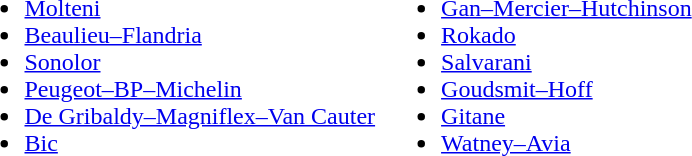<table>
<tr>
<td style="vertical-align:top; width:50%;"><br><ul><li><a href='#'>Molteni</a></li><li><a href='#'>Beaulieu–Flandria</a></li><li><a href='#'>Sonolor</a></li><li><a href='#'>Peugeot–BP–Michelin</a></li><li><a href='#'>De Gribaldy–Magniflex–Van Cauter</a></li><li><a href='#'>Bic</a></li></ul></td>
<td style="vertical-align:top; width:50%;"><br><ul><li><a href='#'>Gan–Mercier–Hutchinson</a></li><li><a href='#'>Rokado</a></li><li><a href='#'>Salvarani</a></li><li><a href='#'>Goudsmit–Hoff</a></li><li><a href='#'>Gitane</a></li><li><a href='#'>Watney–Avia</a></li></ul></td>
</tr>
</table>
